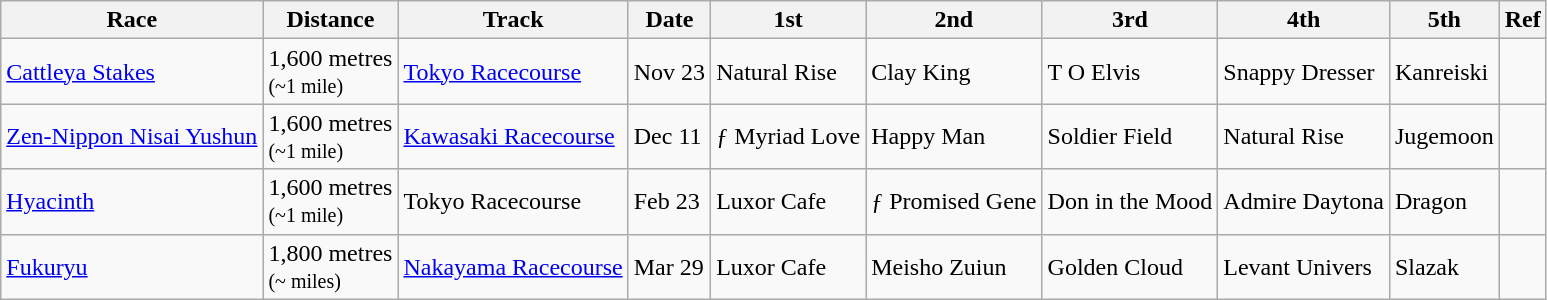<table class="wikitable">
<tr>
<th>Race</th>
<th>Distance</th>
<th>Track</th>
<th>Date</th>
<th>1st</th>
<th>2nd</th>
<th>3rd</th>
<th>4th</th>
<th>5th</th>
<th>Ref</th>
</tr>
<tr>
<td><a href='#'>Cattleya Stakes</a></td>
<td>1,600 metres<br><small>(~1 mile)</small></td>
<td><a href='#'>Tokyo Racecourse</a></td>
<td>Nov 23</td>
<td>Natural Rise</td>
<td>Clay King</td>
<td>T O Elvis</td>
<td>Snappy Dresser</td>
<td>Kanreiski</td>
<td></td>
</tr>
<tr>
<td><a href='#'>Zen-Nippon Nisai Yushun</a></td>
<td>1,600 metres<br><small>(~1 mile)</small></td>
<td><a href='#'>Kawasaki Racecourse</a></td>
<td>Dec 11</td>
<td>ƒ Myriad Love</td>
<td>Happy Man</td>
<td>Soldier Field</td>
<td>Natural Rise</td>
<td>Jugemoon</td>
<td>       </td>
</tr>
<tr>
<td><a href='#'>Hyacinth</a></td>
<td>1,600 metres<br><small>(~1 mile)</small></td>
<td>Tokyo Racecourse</td>
<td>Feb 23</td>
<td>Luxor Cafe</td>
<td>ƒ Promised Gene</td>
<td>Don in the Mood</td>
<td>Admire Daytona</td>
<td>Dragon</td>
<td></td>
</tr>
<tr>
<td><a href='#'>Fukuryu</a></td>
<td>1,800 metres<br><small>(~ miles)</small></td>
<td><a href='#'>Nakayama Racecourse</a></td>
<td>Mar 29</td>
<td>Luxor Cafe</td>
<td>Meisho Zuiun</td>
<td>Golden Cloud</td>
<td>Levant Univers</td>
<td>Slazak</td>
<td></td>
</tr>
</table>
